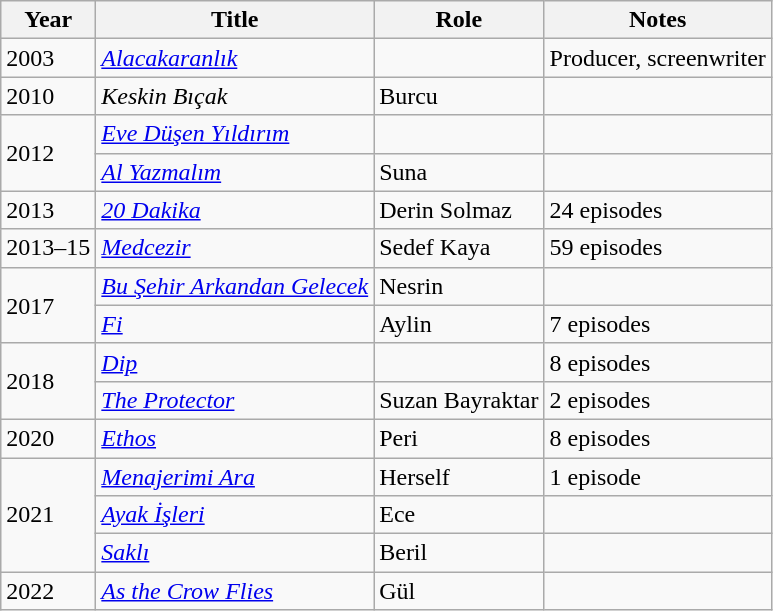<table class="wikitable sortable">
<tr>
<th>Year</th>
<th>Title</th>
<th>Role</th>
<th class="unsortable">Notes</th>
</tr>
<tr>
<td>2003</td>
<td><em><a href='#'>Alacakaranlık</a></em></td>
<td></td>
<td>Producer, screenwriter</td>
</tr>
<tr>
<td>2010</td>
<td><em>Keskin Bıçak</em></td>
<td>Burcu</td>
<td></td>
</tr>
<tr>
<td rowspan="2">2012</td>
<td><em><a href='#'>Eve Düşen Yıldırım</a></em></td>
<td></td>
<td></td>
</tr>
<tr>
<td><em><a href='#'>Al Yazmalım</a></em></td>
<td>Suna</td>
<td></td>
</tr>
<tr>
<td>2013</td>
<td><em><a href='#'>20 Dakika</a></em></td>
<td>Derin Solmaz</td>
<td>24 episodes</td>
</tr>
<tr>
<td>2013–15</td>
<td><em><a href='#'>Medcezir</a></em></td>
<td>Sedef Kaya</td>
<td>59 episodes</td>
</tr>
<tr>
<td rowspan="2">2017</td>
<td><em><a href='#'>Bu Şehir Arkandan Gelecek</a></em></td>
<td>Nesrin</td>
<td></td>
</tr>
<tr>
<td><em><a href='#'>Fi</a></em></td>
<td>Aylin</td>
<td>7 episodes</td>
</tr>
<tr>
<td rowspan=2>2018</td>
<td><em><a href='#'>Dip</a></em></td>
<td></td>
<td>8 episodes</td>
</tr>
<tr>
<td><em><a href='#'>The Protector</a></em></td>
<td>Suzan Bayraktar</td>
<td>2 episodes</td>
</tr>
<tr>
<td>2020</td>
<td><em><a href='#'>Ethos</a></em></td>
<td>Peri</td>
<td>8 episodes</td>
</tr>
<tr>
<td rowspan="3">2021</td>
<td><em><a href='#'>Menajerimi Ara</a></em></td>
<td>Herself</td>
<td>1 episode</td>
</tr>
<tr>
<td><em><a href='#'>Ayak İşleri</a></em></td>
<td>Ece</td>
<td></td>
</tr>
<tr>
<td><em><a href='#'>Saklı</a></em></td>
<td>Beril</td>
<td></td>
</tr>
<tr>
<td>2022</td>
<td><em><a href='#'>As the Crow Flies</a></em></td>
<td>Gül</td>
<td></td>
</tr>
</table>
